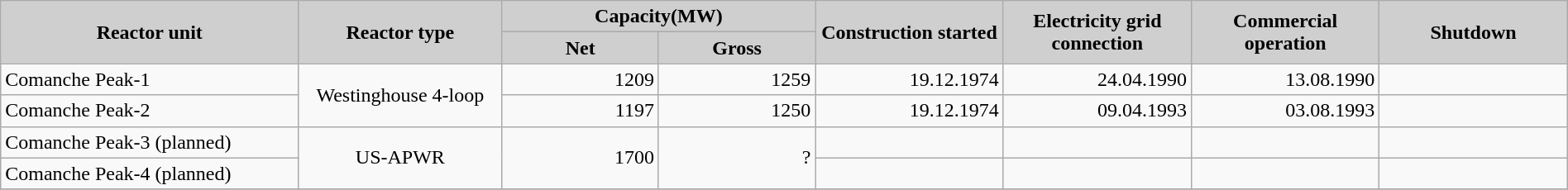<table class="wikitable" width="100%">
<tr>
<th rowspan="2" style="width: 19%; background-color: #CFCFCF;">Reactor unit</th>
<th rowspan="2" style="width: 13%; background-color: #CFCFCF;">Reactor type</th>
<th colspan="2" style="width: 20%; background-color: #CFCFCF;">Capacity(MW)</th>
<th rowspan="2" style="width: 12%; background-color: #CFCFCF;">Construction started</th>
<th rowspan="2" style="width: 12%; background-color: #CFCFCF;">Electricity grid connection</th>
<th rowspan="2" style="width: 12%; background-color: #CFCFCF;">Commercial operation</th>
<th rowspan="2" style="width: 12%; background-color: #CFCFCF;">Shutdown</th>
</tr>
<tr>
<th style="width: 10%; background-color: #CFCFCF;">Net</th>
<th style="width: 10%; background-color: #CFCFCF;">Gross</th>
</tr>
<tr>
<td>Comanche Peak-1</td>
<td rowspan="2" align="center">Westinghouse 4-loop</td>
<td align="right">1209</td>
<td align="right">1259</td>
<td align="right">19.12.1974</td>
<td align="right">24.04.1990</td>
<td align="right">13.08.1990</td>
<td align="right"></td>
</tr>
<tr>
<td>Comanche Peak-2</td>
<td align="right">1197</td>
<td align="right">1250</td>
<td align="right">19.12.1974</td>
<td align="right">09.04.1993</td>
<td align="right">03.08.1993</td>
<td align="right"></td>
</tr>
<tr>
<td>Comanche Peak-3 (planned)</td>
<td rowspan="2" align="center">US-APWR</td>
<td rowspan="2" align="right">1700</td>
<td rowspan="2" align="right">?</td>
<td align="right"></td>
<td align="right"></td>
<td align="right"></td>
<td align="right"></td>
</tr>
<tr>
<td>Comanche Peak-4 (planned)</td>
<td align="right"></td>
<td align="right"></td>
<td align="right"></td>
<td align="right"></td>
</tr>
<tr>
</tr>
</table>
